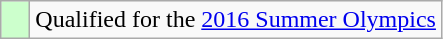<table class="wikitable">
<tr>
<td style="background: #ccffcc;width:12px"></td>
<td>Qualified for the <a href='#'>2016 Summer Olympics</a></td>
</tr>
</table>
